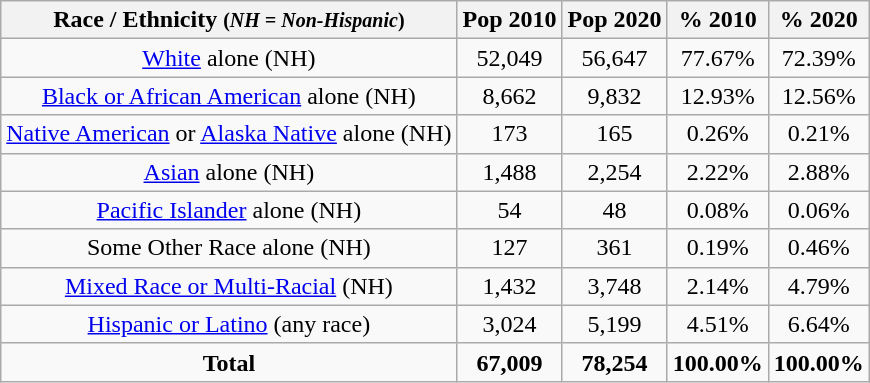<table class="wikitable" style="text-align:center;">
<tr>
<th>Race / Ethnicity <small>(<em>NH = Non-Hispanic</em>)</small></th>
<th>Pop 2010</th>
<th>Pop 2020</th>
<th>% 2010</th>
<th>% 2020</th>
</tr>
<tr>
<td><a href='#'>White</a> alone (NH)</td>
<td>52,049</td>
<td>56,647</td>
<td>77.67%</td>
<td>72.39%</td>
</tr>
<tr>
<td><a href='#'>Black or African American</a> alone (NH)</td>
<td>8,662</td>
<td>9,832</td>
<td>12.93%</td>
<td>12.56%</td>
</tr>
<tr>
<td><a href='#'>Native American</a> or <a href='#'>Alaska Native</a> alone (NH)</td>
<td>173</td>
<td>165</td>
<td>0.26%</td>
<td>0.21%</td>
</tr>
<tr>
<td><a href='#'>Asian</a> alone (NH)</td>
<td>1,488</td>
<td>2,254</td>
<td>2.22%</td>
<td>2.88%</td>
</tr>
<tr>
<td><a href='#'>Pacific Islander</a> alone (NH)</td>
<td>54</td>
<td>48</td>
<td>0.08%</td>
<td>0.06%</td>
</tr>
<tr>
<td>Some Other Race alone (NH)</td>
<td>127</td>
<td>361</td>
<td>0.19%</td>
<td>0.46%</td>
</tr>
<tr>
<td><a href='#'>Mixed Race or Multi-Racial</a> (NH)</td>
<td>1,432</td>
<td>3,748</td>
<td>2.14%</td>
<td>4.79%</td>
</tr>
<tr>
<td><a href='#'>Hispanic or Latino</a> (any race)</td>
<td>3,024</td>
<td>5,199</td>
<td>4.51%</td>
<td>6.64%</td>
</tr>
<tr>
<td><strong>Total</strong></td>
<td><strong>67,009</strong></td>
<td><strong>78,254</strong></td>
<td><strong>100.00%</strong></td>
<td><strong>100.00%</strong></td>
</tr>
</table>
